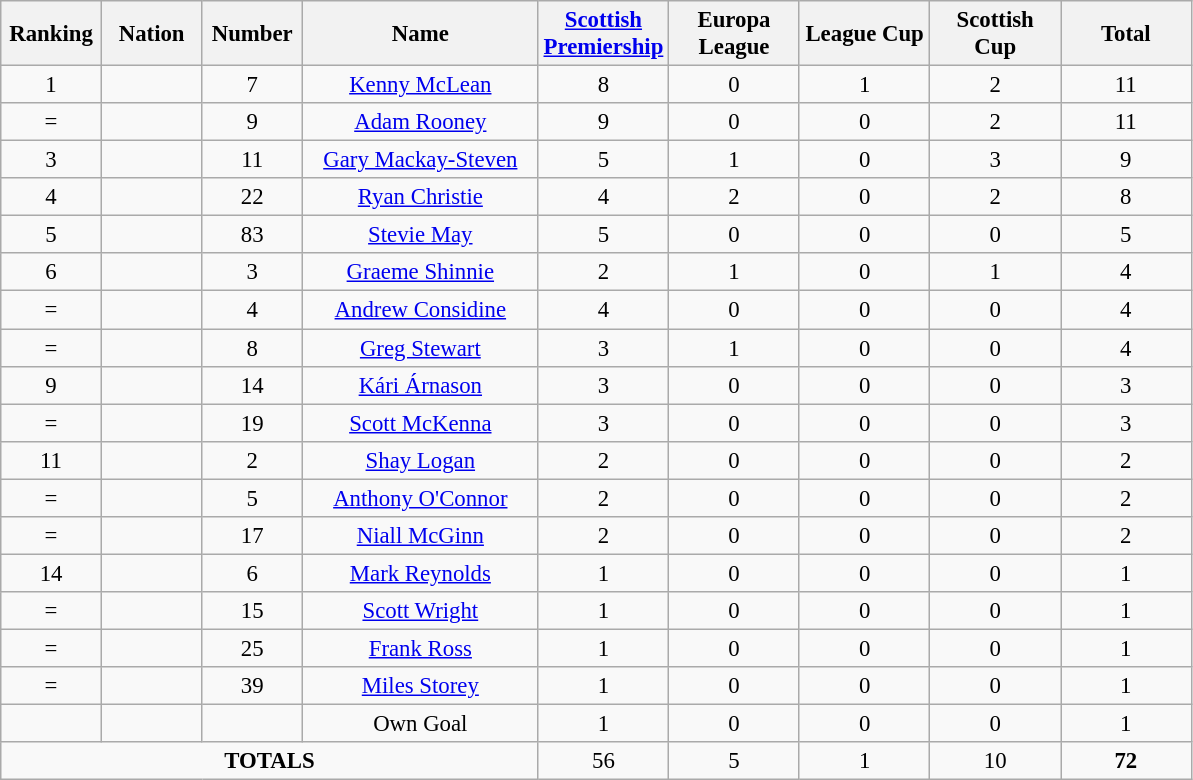<table class="wikitable" style="font-size: 95%; text-align: center;">
<tr>
<th width=60>Ranking</th>
<th width=60>Nation</th>
<th width=60>Number</th>
<th width=150>Name</th>
<th width=80><a href='#'>Scottish Premiership</a></th>
<th width=80>Europa League</th>
<th width=80>League Cup</th>
<th width=80>Scottish Cup</th>
<th width=80>Total</th>
</tr>
<tr>
<td>1</td>
<td></td>
<td>7</td>
<td><a href='#'>Kenny McLean</a></td>
<td>8</td>
<td>0</td>
<td>1</td>
<td>2</td>
<td>11</td>
</tr>
<tr>
<td>=</td>
<td></td>
<td>9</td>
<td><a href='#'>Adam Rooney</a></td>
<td>9</td>
<td>0</td>
<td>0</td>
<td>2</td>
<td>11</td>
</tr>
<tr>
<td>3</td>
<td></td>
<td>11</td>
<td><a href='#'>Gary Mackay-Steven</a></td>
<td>5</td>
<td>1</td>
<td>0</td>
<td>3</td>
<td>9</td>
</tr>
<tr>
<td>4</td>
<td></td>
<td>22</td>
<td><a href='#'>Ryan Christie</a></td>
<td>4</td>
<td>2</td>
<td>0</td>
<td>2</td>
<td>8</td>
</tr>
<tr>
<td>5</td>
<td></td>
<td>83</td>
<td><a href='#'>Stevie May</a></td>
<td>5</td>
<td>0</td>
<td>0</td>
<td>0</td>
<td>5</td>
</tr>
<tr>
<td>6</td>
<td></td>
<td>3</td>
<td><a href='#'>Graeme Shinnie</a></td>
<td>2</td>
<td>1</td>
<td>0</td>
<td>1</td>
<td>4</td>
</tr>
<tr>
<td>=</td>
<td></td>
<td>4</td>
<td><a href='#'>Andrew Considine</a></td>
<td>4</td>
<td>0</td>
<td>0</td>
<td>0</td>
<td>4</td>
</tr>
<tr>
<td>=</td>
<td></td>
<td>8</td>
<td><a href='#'>Greg Stewart</a></td>
<td>3</td>
<td>1</td>
<td>0</td>
<td>0</td>
<td>4</td>
</tr>
<tr>
<td>9</td>
<td></td>
<td>14</td>
<td><a href='#'>Kári Árnason</a></td>
<td>3</td>
<td>0</td>
<td>0</td>
<td>0</td>
<td>3</td>
</tr>
<tr>
<td>=</td>
<td></td>
<td>19</td>
<td><a href='#'>Scott McKenna</a></td>
<td>3</td>
<td>0</td>
<td>0</td>
<td>0</td>
<td>3</td>
</tr>
<tr>
<td>11</td>
<td></td>
<td>2</td>
<td><a href='#'>Shay Logan</a></td>
<td>2</td>
<td>0</td>
<td>0</td>
<td>0</td>
<td>2</td>
</tr>
<tr>
<td>=</td>
<td></td>
<td>5</td>
<td><a href='#'>Anthony O'Connor</a></td>
<td>2</td>
<td>0</td>
<td>0</td>
<td>0</td>
<td>2</td>
</tr>
<tr>
<td>=</td>
<td></td>
<td>17</td>
<td><a href='#'>Niall McGinn</a></td>
<td>2</td>
<td>0</td>
<td>0</td>
<td>0</td>
<td>2</td>
</tr>
<tr>
<td>14</td>
<td></td>
<td>6</td>
<td><a href='#'>Mark Reynolds</a></td>
<td>1</td>
<td>0</td>
<td>0</td>
<td>0</td>
<td>1</td>
</tr>
<tr>
<td>=</td>
<td></td>
<td>15</td>
<td><a href='#'>Scott Wright</a></td>
<td>1</td>
<td>0</td>
<td>0</td>
<td>0</td>
<td>1</td>
</tr>
<tr>
<td>=</td>
<td></td>
<td>25</td>
<td><a href='#'>Frank Ross</a></td>
<td>1</td>
<td>0</td>
<td>0</td>
<td>0</td>
<td>1</td>
</tr>
<tr>
<td>=</td>
<td></td>
<td>39</td>
<td><a href='#'>Miles Storey</a></td>
<td>1</td>
<td>0</td>
<td>0</td>
<td>0</td>
<td>1</td>
</tr>
<tr>
<td></td>
<td></td>
<td></td>
<td>Own Goal</td>
<td>1</td>
<td>0</td>
<td>0</td>
<td>0</td>
<td>1</td>
</tr>
<tr>
<td colspan=4><strong>TOTALS</strong></td>
<td>56</td>
<td>5</td>
<td>1</td>
<td>10</td>
<td><strong>72</strong></td>
</tr>
</table>
